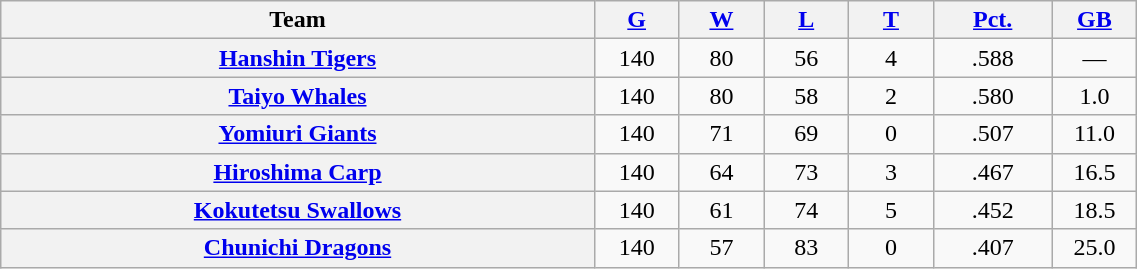<table class="wikitable plainrowheaders" width="60%" style="text-align:center;">
<tr>
<th scope="col" width="35%">Team</th>
<th scope="col" width="5%"><a href='#'>G</a></th>
<th scope="col" width="5%"><a href='#'>W</a></th>
<th scope="col" width="5%"><a href='#'>L</a></th>
<th scope="col" width="5%"><a href='#'>T</a></th>
<th scope="col" width="7%"><a href='#'>Pct.</a></th>
<th scope="col" width="5%"><a href='#'>GB</a></th>
</tr>
<tr>
<th scope="row" style="text-align:center;"><a href='#'>Hanshin Tigers</a></th>
<td>140</td>
<td>80</td>
<td>56</td>
<td>4</td>
<td>.588</td>
<td>—</td>
</tr>
<tr>
<th scope="row" style="text-align:center;"><a href='#'>Taiyo Whales</a></th>
<td>140</td>
<td>80</td>
<td>58</td>
<td>2</td>
<td>.580</td>
<td>1.0</td>
</tr>
<tr>
<th scope="row" style="text-align:center;"><a href='#'>Yomiuri Giants</a></th>
<td>140</td>
<td>71</td>
<td>69</td>
<td>0</td>
<td>.507</td>
<td>11.0</td>
</tr>
<tr>
<th scope="row" style="text-align:center;"><a href='#'>Hiroshima Carp</a></th>
<td>140</td>
<td>64</td>
<td>73</td>
<td>3</td>
<td>.467</td>
<td>16.5</td>
</tr>
<tr>
<th scope="row" style="text-align:center;"><a href='#'>Kokutetsu Swallows</a></th>
<td>140</td>
<td>61</td>
<td>74</td>
<td>5</td>
<td>.452</td>
<td>18.5</td>
</tr>
<tr>
<th scope="row" style="text-align:center;"><a href='#'>Chunichi Dragons</a></th>
<td>140</td>
<td>57</td>
<td>83</td>
<td>0</td>
<td>.407</td>
<td>25.0</td>
</tr>
</table>
